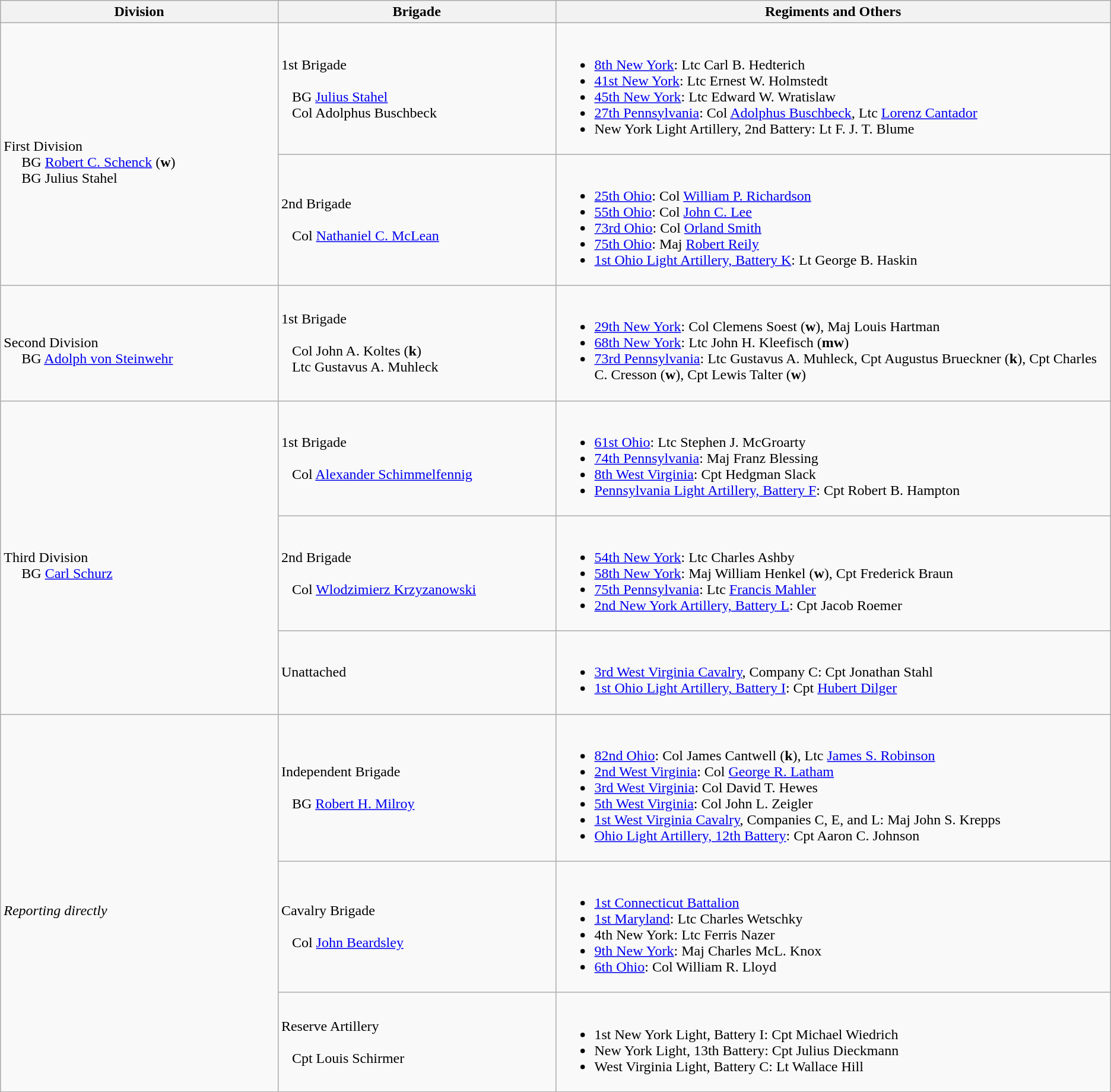<table class="wikitable">
<tr>
<th width=25%>Division</th>
<th width=25%>Brigade</th>
<th>Regiments and Others</th>
</tr>
<tr>
<td rowspan=2><br>First Division
<br>    
BG <a href='#'>Robert C. Schenck</a> (<strong>w</strong>)
<br>    
BG Julius Stahel</td>
<td>1st Brigade<br><br>  
BG <a href='#'>Julius Stahel</a>
<br>  
Col Adolphus Buschbeck</td>
<td><br><ul><li><a href='#'>8th New York</a>: Ltc Carl B. Hedterich</li><li><a href='#'>41st New York</a>: Ltc Ernest W. Holmstedt</li><li><a href='#'>45th New York</a>: Ltc Edward W. Wratislaw</li><li><a href='#'>27th Pennsylvania</a>: Col <a href='#'>Adolphus Buschbeck</a>, Ltc <a href='#'>Lorenz Cantador</a></li><li>New York Light Artillery, 2nd Battery: Lt F. J. T. Blume</li></ul></td>
</tr>
<tr>
<td>2nd Brigade<br><br>  
Col <a href='#'>Nathaniel C. McLean</a></td>
<td><br><ul><li><a href='#'>25th Ohio</a>: Col <a href='#'>William P. Richardson</a></li><li><a href='#'>55th Ohio</a>: Col <a href='#'>John C. Lee</a></li><li><a href='#'>73rd Ohio</a>: Col <a href='#'>Orland Smith</a></li><li><a href='#'>75th Ohio</a>: Maj <a href='#'>Robert Reily</a></li><li><a href='#'>1st Ohio Light Artillery, Battery K</a>: Lt George B. Haskin</li></ul></td>
</tr>
<tr>
<td rowspan=1><br>Second Division
<br>    
BG <a href='#'>Adolph von Steinwehr</a></td>
<td>1st Brigade<br><br>  
Col John A. Koltes (<strong>k</strong>)
<br>  
Ltc Gustavus A. Muhleck</td>
<td><br><ul><li><a href='#'>29th New York</a>: Col Clemens Soest (<strong>w</strong>), Maj Louis Hartman</li><li><a href='#'>68th New York</a>: Ltc John H. Kleefisch (<strong>mw</strong>)</li><li><a href='#'>73rd Pennsylvania</a>: Ltc Gustavus A. Muhleck, Cpt Augustus Brueckner (<strong>k</strong>), Cpt Charles C. Cresson (<strong>w</strong>), Cpt Lewis Talter (<strong>w</strong>)</li></ul></td>
</tr>
<tr>
<td rowspan=3><br>Third Division
<br>    
BG <a href='#'>Carl Schurz</a></td>
<td>1st Brigade<br><br>  
Col <a href='#'>Alexander Schimmelfennig</a></td>
<td><br><ul><li><a href='#'>61st Ohio</a>: Ltc Stephen J. McGroarty</li><li><a href='#'>74th Pennsylvania</a>: Maj Franz Blessing</li><li><a href='#'>8th West Virginia</a>: Cpt Hedgman Slack</li><li><a href='#'>Pennsylvania Light Artillery, Battery F</a>: Cpt Robert B. Hampton</li></ul></td>
</tr>
<tr>
<td>2nd Brigade<br><br>  
Col <a href='#'>Wlodzimierz Krzyzanowski</a></td>
<td><br><ul><li><a href='#'>54th New York</a>: Ltc Charles Ashby</li><li><a href='#'>58th New York</a>: Maj William Henkel (<strong>w</strong>), Cpt Frederick Braun</li><li><a href='#'>75th Pennsylvania</a>: Ltc <a href='#'>Francis Mahler</a></li><li><a href='#'>2nd New York Artillery, Battery L</a>: Cpt Jacob Roemer</li></ul></td>
</tr>
<tr>
<td>Unattached</td>
<td><br><ul><li><a href='#'>3rd West Virginia Cavalry</a>, Company C: Cpt Jonathan Stahl</li><li><a href='#'>1st Ohio Light Artillery, Battery I</a>: Cpt <a href='#'>Hubert Dilger</a></li></ul></td>
</tr>
<tr>
<td rowspan=3><br><em>Reporting directly</em></td>
<td>Independent Brigade<br><br>  
BG <a href='#'>Robert H. Milroy</a></td>
<td><br><ul><li><a href='#'>82nd Ohio</a>: Col James Cantwell (<strong>k</strong>), Ltc <a href='#'>James S. Robinson</a></li><li><a href='#'>2nd West Virginia</a>: Col <a href='#'>George R. Latham</a></li><li><a href='#'>3rd West Virginia</a>: Col David T. Hewes</li><li><a href='#'>5th West Virginia</a>: Col John L. Zeigler</li><li><a href='#'>1st West Virginia Cavalry</a>, Companies C, E, and L: Maj John S. Krepps</li><li><a href='#'>Ohio Light Artillery, 12th Battery</a>: Cpt Aaron C. Johnson</li></ul></td>
</tr>
<tr>
<td>Cavalry Brigade<br><br>  
Col <a href='#'>John Beardsley</a></td>
<td><br><ul><li><a href='#'>1st Connecticut Battalion</a></li><li><a href='#'>1st Maryland</a>: Ltc Charles Wetschky</li><li>4th New York: Ltc Ferris Nazer</li><li><a href='#'>9th New York</a>: Maj Charles McL. Knox</li><li><a href='#'>6th Ohio</a>: Col William R. Lloyd</li></ul></td>
</tr>
<tr>
<td>Reserve Artillery<br><br>  
Cpt Louis Schirmer</td>
<td><br><ul><li>1st New York Light, Battery I: Cpt Michael Wiedrich</li><li>New York Light, 13th Battery: Cpt Julius Dieckmann</li><li>West Virginia Light, Battery C: Lt Wallace Hill</li></ul></td>
</tr>
</table>
